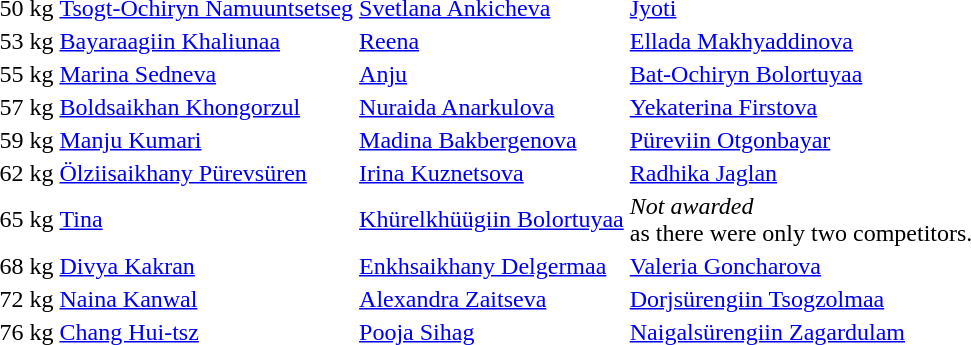<table>
<tr>
<td>50 kg</td>
<td> <a href='#'>Tsogt-Ochiryn Namuuntsetseg</a></td>
<td> <a href='#'>Svetlana Ankicheva</a></td>
<td> <a href='#'>Jyoti</a></td>
</tr>
<tr>
<td>53 kg</td>
<td> <a href='#'>Bayaraagiin Khaliunaa</a></td>
<td> <a href='#'>Reena</a></td>
<td> <a href='#'>Ellada Makhyaddinova</a></td>
</tr>
<tr>
<td>55 kg</td>
<td> <a href='#'>Marina Sedneva</a></td>
<td> <a href='#'>Anju</a></td>
<td> <a href='#'>Bat-Ochiryn Bolortuyaa</a></td>
</tr>
<tr>
<td>57 kg</td>
<td> <a href='#'>Boldsaikhan Khongorzul</a></td>
<td> <a href='#'>Nuraida Anarkulova</a></td>
<td> <a href='#'>Yekaterina Firstova</a></td>
</tr>
<tr>
<td>59 kg</td>
<td> <a href='#'>Manju Kumari</a></td>
<td> <a href='#'>Madina Bakbergenova</a></td>
<td> <a href='#'>Püreviin Otgonbayar</a></td>
</tr>
<tr>
<td>62 kg</td>
<td> <a href='#'>Ölziisaikhany Pürevsüren</a></td>
<td> <a href='#'>Irina Kuznetsova</a></td>
<td> <a href='#'>Radhika Jaglan</a></td>
</tr>
<tr>
<td>65 kg</td>
<td> <a href='#'>Tina</a></td>
<td> <a href='#'>Khürelkhüügiin Bolortuyaa</a></td>
<td><em>Not awarded</em><br><span>as there were only two competitors.</span></td>
</tr>
<tr>
<td>68 kg</td>
<td> <a href='#'>Divya Kakran</a></td>
<td> <a href='#'>Enkhsaikhany Delgermaa</a></td>
<td> <a href='#'>Valeria Goncharova</a></td>
</tr>
<tr>
<td>72 kg</td>
<td> <a href='#'>Naina Kanwal</a></td>
<td> <a href='#'>Alexandra Zaitseva</a></td>
<td> <a href='#'>Dorjsürengiin Tsogzolmaa</a></td>
</tr>
<tr>
<td>76 kg</td>
<td> <a href='#'>Chang Hui-tsz</a></td>
<td> <a href='#'>Pooja Sihag</a></td>
<td> <a href='#'>Naigalsürengiin Zagardulam</a></td>
</tr>
</table>
